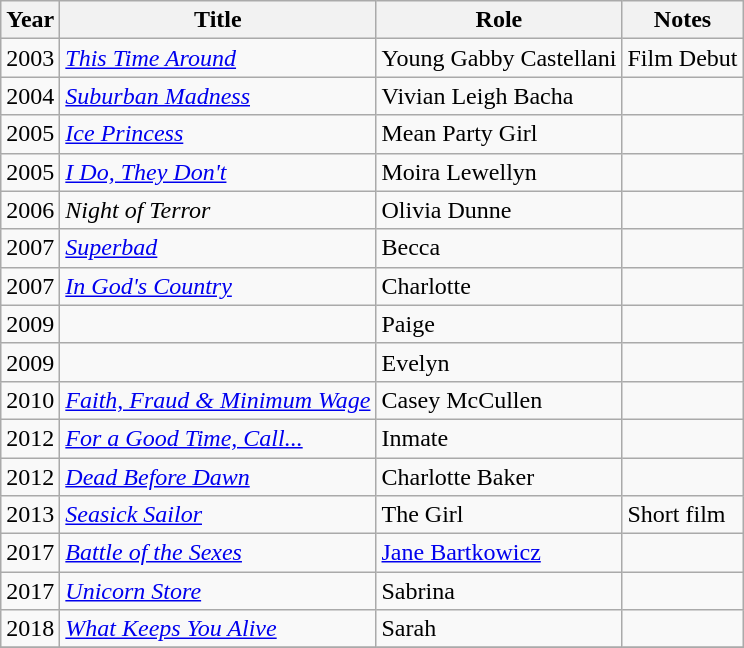<table class="wikitable sortable">
<tr>
<th>Year</th>
<th>Title</th>
<th>Role</th>
<th class="unsortable">Notes</th>
</tr>
<tr>
<td>2003</td>
<td><em><a href='#'>This Time Around</a></em></td>
<td>Young Gabby Castellani</td>
<td>Film Debut</td>
</tr>
<tr>
<td>2004</td>
<td><em><a href='#'>Suburban Madness</a></em></td>
<td>Vivian Leigh Bacha</td>
<td></td>
</tr>
<tr>
<td>2005</td>
<td><em><a href='#'>Ice Princess</a></em></td>
<td>Mean Party Girl</td>
<td></td>
</tr>
<tr>
<td>2005</td>
<td><em><a href='#'>I Do, They Don't</a></em></td>
<td>Moira Lewellyn</td>
<td></td>
</tr>
<tr>
<td>2006</td>
<td><em>Night of Terror</em></td>
<td>Olivia Dunne</td>
<td></td>
</tr>
<tr>
<td>2007</td>
<td><em><a href='#'>Superbad</a></em></td>
<td>Becca</td>
<td></td>
</tr>
<tr>
<td>2007</td>
<td><em><a href='#'>In God's Country</a></em></td>
<td>Charlotte</td>
<td></td>
</tr>
<tr>
<td>2009</td>
<td><em></em></td>
<td>Paige</td>
<td></td>
</tr>
<tr>
<td>2009</td>
<td><em></em></td>
<td>Evelyn</td>
<td></td>
</tr>
<tr>
<td>2010</td>
<td><em><a href='#'>Faith, Fraud & Minimum Wage</a></em></td>
<td>Casey McCullen</td>
<td></td>
</tr>
<tr>
<td>2012</td>
<td><em><a href='#'>For a Good Time, Call...</a></em></td>
<td>Inmate</td>
<td></td>
</tr>
<tr>
<td>2012</td>
<td><em><a href='#'>Dead Before Dawn</a></em></td>
<td>Charlotte Baker</td>
<td></td>
</tr>
<tr>
<td>2013</td>
<td><em><a href='#'>Seasick Sailor</a></em></td>
<td>The Girl</td>
<td>Short film</td>
</tr>
<tr>
<td>2017</td>
<td><em><a href='#'>Battle of the Sexes</a></em></td>
<td><a href='#'>Jane Bartkowicz</a></td>
<td></td>
</tr>
<tr>
<td>2017</td>
<td><em><a href='#'>Unicorn Store</a></em></td>
<td>Sabrina</td>
<td></td>
</tr>
<tr>
<td>2018</td>
<td><em><a href='#'>What Keeps You Alive</a></em></td>
<td>Sarah</td>
<td></td>
</tr>
<tr>
</tr>
</table>
